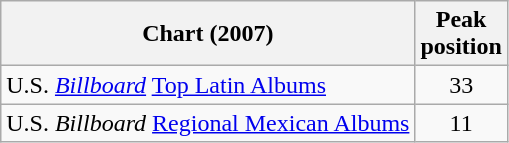<table class="wikitable sortable">
<tr>
<th>Chart (2007)</th>
<th>Peak<br>position</th>
</tr>
<tr>
<td>U.S. <em><a href='#'>Billboard</a></em> <a href='#'>Top Latin Albums</a></td>
<td style="text-align:center;">33</td>
</tr>
<tr>
<td>U.S. <em>Billboard</em> <a href='#'>Regional Mexican Albums</a></td>
<td style="text-align:center;">11</td>
</tr>
</table>
